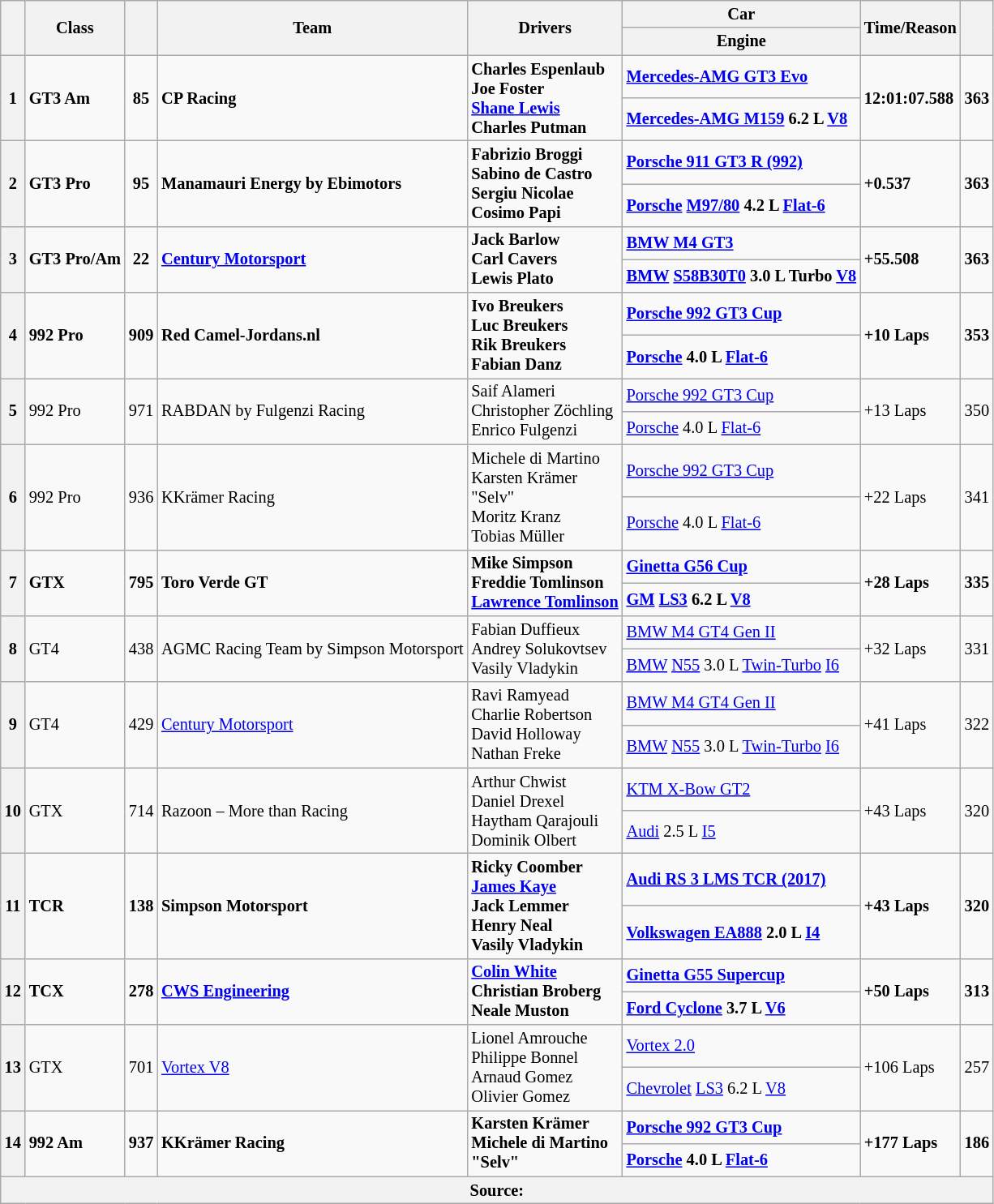<table class="wikitable" style="font-size:85%;">
<tr>
<th rowspan=2></th>
<th rowspan=2>Class</th>
<th rowspan=2></th>
<th rowspan=2>Team</th>
<th rowspan=2>Drivers</th>
<th>Car</th>
<th rowspan=2>Time/Reason</th>
<th rowspan=2></th>
</tr>
<tr>
<th>Engine</th>
</tr>
<tr>
<th rowspan=2>1</th>
<td rowspan=2><strong>GT3 Am</strong></td>
<td rowspan=2 align=center><strong>85</strong></td>
<td rowspan=2><strong> CP Racing</strong></td>
<td rowspan=2><strong> Charles Espenlaub<br> Joe Foster<br> <a href='#'>Shane Lewis</a><br> Charles Putman</strong></td>
<td><a href='#'><strong>Mercedes-AMG GT3 Evo</strong></a></td>
<td rowspan=2><strong>12:01:07.588</strong></td>
<td rowspan=2><strong>363</strong></td>
</tr>
<tr>
<td><strong><a href='#'>Mercedes-AMG M159</a> 6.2 L <a href='#'>V8</a></strong></td>
</tr>
<tr>
<th rowspan=2>2</th>
<td rowspan=2><strong>GT3 Pro</strong></td>
<td rowspan=2 align=center><strong>95</strong></td>
<td rowspan=2><strong> Manamauri Energy by Ebimotors</strong></td>
<td rowspan=2><strong> Fabrizio Broggi<br> Sabino de Castro<br> Sergiu Nicolae<br> Cosimo Papi</strong></td>
<td><a href='#'><strong>Porsche 911 GT3 R (992)</strong></a></td>
<td rowspan=2><strong>+0.537</strong></td>
<td rowspan=2><strong>363</strong></td>
</tr>
<tr>
<td><strong><a href='#'>Porsche</a> <a href='#'>M97/80</a> 4.2 L <a href='#'>Flat-6</a></strong></td>
</tr>
<tr>
<th rowspan=2>3</th>
<td rowspan=2><strong>GT3 Pro/Am</strong></td>
<td rowspan=2 align=center><strong>22</strong></td>
<td rowspan=2><strong> <a href='#'>Century Motorsport</a></strong></td>
<td rowspan=2><strong> Jack Barlow<br> Carl Cavers<br> Lewis Plato</strong></td>
<td><a href='#'><strong>BMW M4 GT3</strong></a></td>
<td rowspan=2><strong>+55.508</strong></td>
<td rowspan=2><strong>363</strong></td>
</tr>
<tr>
<td><strong><a href='#'>BMW</a> <a href='#'>S58B30T0</a> 3.0 L Turbo <a href='#'>V8</a></strong></td>
</tr>
<tr>
<th rowspan=2>4</th>
<td rowspan=2><strong>992 Pro</strong></td>
<td rowspan=2 align=center><strong>909</strong></td>
<td rowspan=2><strong> Red Camel-Jordans.nl</strong></td>
<td rowspan=2><strong> Ivo Breukers<br> Luc Breukers<br> Rik Breukers<br> Fabian Danz</strong></td>
<td><a href='#'><strong>Porsche 992 GT3 Cup</strong></a></td>
<td rowspan=2><strong>+10 Laps</strong></td>
<td rowspan=2><strong>353</strong></td>
</tr>
<tr>
<td><strong><a href='#'>Porsche</a> 4.0 L <a href='#'>Flat-6</a></strong></td>
</tr>
<tr>
<th rowspan=2>5</th>
<td rowspan=2>992 Pro</td>
<td rowspan=2 align=center>971</td>
<td rowspan=2> RABDAN by Fulgenzi Racing</td>
<td rowspan=2> Saif Alameri<br> Christopher Zöchling<br> Enrico Fulgenzi</td>
<td><a href='#'>Porsche 992 GT3 Cup</a></td>
<td rowspan=2>+13 Laps</td>
<td rowspan=2>350</td>
</tr>
<tr>
<td><a href='#'>Porsche</a> 4.0 L <a href='#'>Flat-6</a></td>
</tr>
<tr>
<th rowspan=2>6</th>
<td rowspan=2>992 Pro</td>
<td rowspan=2 align=center>936</td>
<td rowspan=2> KKrämer Racing</td>
<td rowspan=2> Michele di Martino<br> Karsten Krämer<br> "Selv"<br> Moritz Kranz<br> Tobias Müller</td>
<td><a href='#'>Porsche 992 GT3 Cup</a></td>
<td rowspan=2>+22 Laps</td>
<td rowspan=2>341</td>
</tr>
<tr>
<td><a href='#'>Porsche</a> 4.0 L <a href='#'>Flat-6</a></td>
</tr>
<tr>
<th rowspan=2>7</th>
<td rowspan=2><strong>GTX</strong></td>
<td rowspan=2 align=center><strong>795</strong></td>
<td rowspan=2><strong> Toro Verde GT</strong></td>
<td rowspan=2><strong> Mike Simpson<br> Freddie Tomlinson<br> <a href='#'>Lawrence Tomlinson</a></strong></td>
<td><a href='#'><strong>Ginetta G56 Cup</strong></a></td>
<td rowspan=2><strong>+28 Laps</strong></td>
<td rowspan=2><strong>335</strong></td>
</tr>
<tr>
<td><strong><a href='#'>GM</a> <a href='#'>LS3</a> 6.2 L <a href='#'>V8</a></strong></td>
</tr>
<tr>
<th rowspan=2>8</th>
<td rowspan=2>GT4</td>
<td rowspan=2 align=center>438</td>
<td rowspan=2> AGMC Racing Team by Simpson Motorsport</td>
<td rowspan=2> Fabian Duffieux<br> Andrey Solukovtsev<br> Vasily Vladykin</td>
<td><a href='#'>BMW M4 GT4 Gen II</a></td>
<td rowspan=2>+32 Laps</td>
<td rowspan=2>331</td>
</tr>
<tr>
<td><a href='#'>BMW</a> <a href='#'>N55</a> 3.0 L <a href='#'>Twin-Turbo</a> <a href='#'>I6</a></td>
</tr>
<tr>
<th rowspan=2>9</th>
<td rowspan=2>GT4</td>
<td rowspan=2 align=center>429</td>
<td rowspan=2> <a href='#'>Century Motorsport</a></td>
<td rowspan=2> Ravi Ramyead<br> Charlie Robertson<br> David Holloway<br> Nathan Freke</td>
<td><a href='#'>BMW M4 GT4 Gen II</a></td>
<td rowspan=2>+41 Laps</td>
<td rowspan=2>322</td>
</tr>
<tr>
<td><a href='#'>BMW</a> <a href='#'>N55</a> 3.0 L <a href='#'>Twin-Turbo</a> <a href='#'>I6</a></td>
</tr>
<tr>
<th rowspan=2>10</th>
<td rowspan=2>GTX</td>
<td rowspan=2 align=center>714</td>
<td rowspan=2> Razoon – More than Racing</td>
<td rowspan=2> Arthur Chwist<br> Daniel Drexel<br> Haytham Qarajouli<br> Dominik Olbert</td>
<td><a href='#'>KTM X-Bow GT2</a></td>
<td rowspan=2>+43 Laps</td>
<td rowspan=2>320</td>
</tr>
<tr>
<td><a href='#'>Audi</a> 2.5 L <a href='#'>I5</a></td>
</tr>
<tr>
<th rowspan=2>11</th>
<td rowspan=2><strong>TCR</strong></td>
<td rowspan=2 align=center><strong>138</strong></td>
<td rowspan=2><strong> Simpson Motorsport</strong></td>
<td rowspan=2><strong> Ricky Coomber<br> <a href='#'>James Kaye</a><br> Jack Lemmer<br> Henry Neal<br> Vasily Vladykin</strong></td>
<td><a href='#'><strong>Audi RS 3 LMS TCR (2017)</strong></a></td>
<td rowspan=2><strong>+43 Laps</strong></td>
<td rowspan=2><strong>320</strong></td>
</tr>
<tr>
<td><strong><a href='#'>Volkswagen EA888</a> 2.0 L <a href='#'>I4</a></strong></td>
</tr>
<tr>
<th rowspan=2>12</th>
<td rowspan=2><strong>TCX</strong></td>
<td rowspan=2 align=center><strong>278</strong></td>
<td rowspan=2><strong> <a href='#'>CWS Engineering</a></strong></td>
<td rowspan=2><strong> <a href='#'>Colin White</a><br> Christian Broberg<br> Neale Muston</strong></td>
<td><a href='#'><strong>Ginetta G55 Supercup</strong></a></td>
<td rowspan=2><strong>+50 Laps</strong></td>
<td rowspan=2><strong>313</strong></td>
</tr>
<tr>
<td><strong><a href='#'>Ford Cyclone</a> 3.7 L <a href='#'>V6</a></strong></td>
</tr>
<tr>
<th rowspan=2>13</th>
<td rowspan=2>GTX</td>
<td rowspan=2 align=center>701</td>
<td rowspan=2> <a href='#'>Vortex V8</a></td>
<td rowspan=2> Lionel Amrouche<br> Philippe Bonnel<br> Arnaud Gomez<br> Olivier Gomez</td>
<td><a href='#'>Vortex 2.0</a></td>
<td rowspan=2>+106 Laps</td>
<td rowspan=2>257</td>
</tr>
<tr>
<td><a href='#'>Chevrolet</a> <a href='#'>LS3</a> 6.2 L <a href='#'>V8</a></td>
</tr>
<tr>
<th rowspan=2>14</th>
<td rowspan=2><strong>992 Am</strong></td>
<td rowspan=2 align=center><strong>937</strong></td>
<td rowspan=2><strong> KKrämer Racing</strong></td>
<td rowspan=2><strong> Karsten Krämer<br> Michele di Martino<br> "Selv"</strong></td>
<td><a href='#'><strong>Porsche 992 GT3 Cup</strong></a></td>
<td rowspan=2><strong>+177 Laps</strong></td>
<td rowspan=2><strong>186</strong></td>
</tr>
<tr>
<td><strong><a href='#'>Porsche</a> 4.0 L <a href='#'>Flat-6</a></strong></td>
</tr>
<tr>
<th colspan="8">Source:</th>
</tr>
</table>
